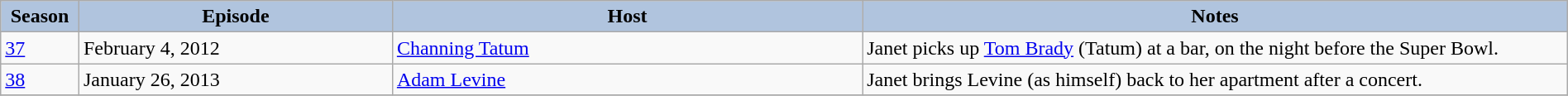<table class="wikitable" style="width:100%;">
<tr>
<th style="background:#B0C4DE;" width="5%">Season</th>
<th style="background:#B0C4DE;" width="20%">Episode</th>
<th style="background:#B0C4DE;" width="30%">Host</th>
<th style="background:#B0C4DE;" width="45%">Notes</th>
</tr>
<tr>
<td><a href='#'>37</a></td>
<td>February 4, 2012</td>
<td><a href='#'>Channing Tatum</a></td>
<td>Janet picks up <a href='#'>Tom Brady</a> (Tatum) at a bar, on the night before the Super Bowl.</td>
</tr>
<tr>
<td><a href='#'>38</a></td>
<td>January 26, 2013</td>
<td><a href='#'>Adam Levine</a></td>
<td>Janet brings Levine (as himself) back to her apartment after a concert.</td>
</tr>
<tr>
</tr>
</table>
